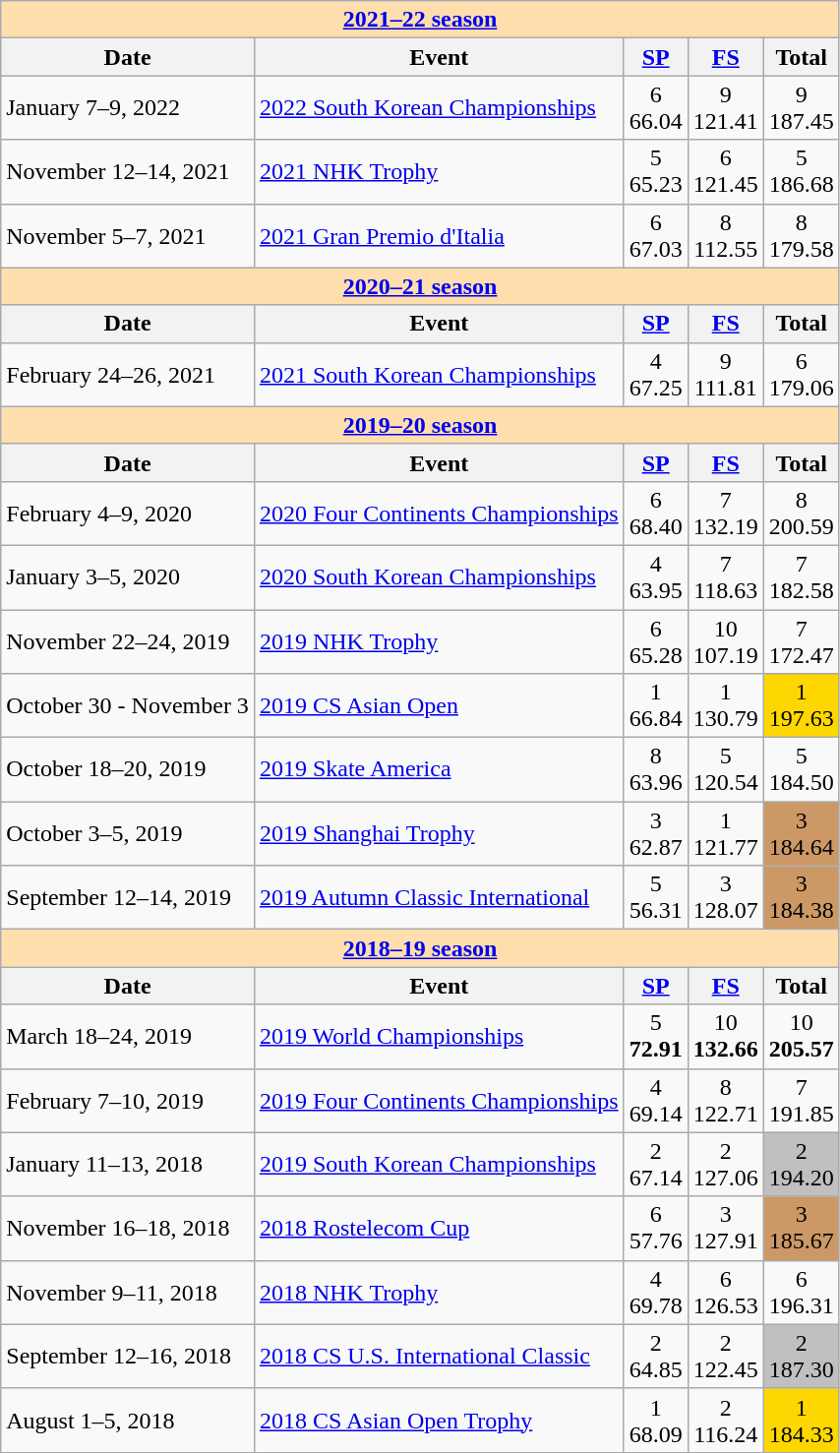<table class="wikitable">
<tr>
<th style="background-color: #ffdead;" colspan=5 align=center><a href='#'>2021–22 season</a></th>
</tr>
<tr>
<th>Date</th>
<th>Event</th>
<th><a href='#'>SP</a></th>
<th><a href='#'>FS</a></th>
<th>Total</th>
</tr>
<tr>
<td>January 7–9, 2022</td>
<td><a href='#'>2022 South Korean Championships</a></td>
<td align=center>6 <br> 66.04</td>
<td align=center>9 <br> 121.41</td>
<td align=center>9 <br> 187.45</td>
</tr>
<tr>
<td>November 12–14, 2021</td>
<td><a href='#'>2021 NHK Trophy</a></td>
<td align=center>5 <br> 65.23</td>
<td align=center>6 <br> 121.45</td>
<td align=center>5 <br> 186.68</td>
</tr>
<tr>
<td>November 5–7, 2021</td>
<td><a href='#'>2021 Gran Premio d'Italia</a></td>
<td align=center>6 <br> 67.03</td>
<td align=center>8 <br> 112.55</td>
<td align=center>8 <br> 179.58</td>
</tr>
<tr>
<th style="background-color: #ffdead;" colspan=5 align=center><a href='#'>2020–21 season</a></th>
</tr>
<tr>
<th>Date</th>
<th>Event</th>
<th><a href='#'>SP</a></th>
<th><a href='#'>FS</a></th>
<th>Total</th>
</tr>
<tr>
<td>February 24–26, 2021</td>
<td><a href='#'>2021 South Korean Championships</a></td>
<td align=center>4 <br> 67.25</td>
<td align=center>9 <br> 111.81</td>
<td align=center>6 <br> 179.06</td>
</tr>
<tr>
<td style="background-color: #ffdead; " colspan=5 align=center><a href='#'><strong>2019–20 season</strong></a></td>
</tr>
<tr>
<th>Date</th>
<th>Event</th>
<th><a href='#'>SP</a></th>
<th><a href='#'>FS</a></th>
<th>Total</th>
</tr>
<tr>
<td>February 4–9, 2020</td>
<td><a href='#'>2020 Four Continents Championships</a></td>
<td align=center>6 <br> 68.40</td>
<td align=center>7 <br> 132.19</td>
<td align=center>8 <br> 200.59</td>
</tr>
<tr>
<td>January 3–5, 2020</td>
<td><a href='#'>2020 South Korean Championships</a></td>
<td align=center>4 <br> 63.95</td>
<td align=center>7 <br> 118.63</td>
<td align=center>7 <br> 182.58</td>
</tr>
<tr>
<td>November 22–24, 2019</td>
<td><a href='#'>2019 NHK Trophy</a></td>
<td align=center>6 <br> 65.28</td>
<td align=center>10 <br> 107.19</td>
<td align=center>7 <br> 172.47</td>
</tr>
<tr>
<td>October 30 - November 3</td>
<td><a href='#'>2019 CS Asian Open</a></td>
<td align=center>1 <br> 66.84</td>
<td align=center>1 <br> 130.79</td>
<td align=center bgcolor=gold>1 <br> 197.63</td>
</tr>
<tr>
<td>October 18–20, 2019</td>
<td><a href='#'>2019 Skate America</a></td>
<td align=center>8 <br> 63.96</td>
<td align=center>5 <br> 120.54</td>
<td align=center>5 <br> 184.50</td>
</tr>
<tr>
<td>October 3–5, 2019</td>
<td><a href='#'>2019 Shanghai Trophy</a></td>
<td align=center>3 <br> 62.87</td>
<td align=center>1 <br> 121.77</td>
<td align=center bgcolor=cc9966>3 <br> 184.64</td>
</tr>
<tr>
<td>September 12–14, 2019</td>
<td><a href='#'>2019 Autumn Classic International</a></td>
<td align=center>5 <br> 56.31</td>
<td align=center>3 <br> 128.07</td>
<td align=center bgcolor=cc9966>3 <br> 184.38</td>
</tr>
<tr>
<th style="background-color: #ffdead;" colspan=5 align=center><a href='#'>2018–19 season</a></th>
</tr>
<tr>
<th>Date</th>
<th>Event</th>
<th><a href='#'>SP</a></th>
<th><a href='#'>FS</a></th>
<th>Total</th>
</tr>
<tr>
<td>March 18–24, 2019</td>
<td><a href='#'>2019 World Championships</a></td>
<td align=center>5 <br> <strong>72.91</strong></td>
<td align=center>10 <br> <strong>132.66</strong></td>
<td align=center>10 <br> <strong>205.57</strong></td>
</tr>
<tr>
<td>February 7–10, 2019</td>
<td><a href='#'>2019 Four Continents Championships</a></td>
<td align=center>4 <br> 69.14</td>
<td align=center>8 <br> 122.71</td>
<td align=center>7 <br> 191.85</td>
</tr>
<tr>
<td>January 11–13, 2018</td>
<td><a href='#'>2019 South Korean Championships</a></td>
<td align=center>2 <br> 67.14</td>
<td align=center>2 <br> 127.06</td>
<td align=center bgcolor=silver>2 <br> 194.20</td>
</tr>
<tr>
<td>November 16–18, 2018</td>
<td><a href='#'>2018 Rostelecom Cup</a></td>
<td align=center>6 <br> 57.76</td>
<td align=center>3 <br> 127.91</td>
<td align=center bgcolor=cc9966>3 <br> 185.67</td>
</tr>
<tr>
<td>November 9–11, 2018</td>
<td><a href='#'>2018 NHK Trophy</a></td>
<td align=center>4 <br> 69.78</td>
<td align=center>6 <br> 126.53</td>
<td align=center>6 <br> 196.31</td>
</tr>
<tr>
<td>September 12–16, 2018</td>
<td><a href='#'>2018 CS U.S. International Classic</a></td>
<td align=center>2 <br> 64.85</td>
<td align=center>2 <br> 122.45</td>
<td align=center bgcolor=silver>2 <br> 187.30</td>
</tr>
<tr>
<td>August 1–5, 2018</td>
<td><a href='#'>2018 CS Asian Open Trophy</a></td>
<td align=center>1 <br> 68.09</td>
<td align=center>2 <br> 116.24</td>
<td align=center bgcolor=gold>1 <br> 184.33</td>
</tr>
<tr>
</tr>
</table>
